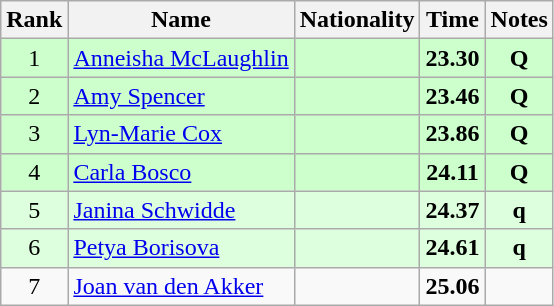<table class="wikitable sortable" style="text-align:center">
<tr>
<th>Rank</th>
<th>Name</th>
<th>Nationality</th>
<th>Time</th>
<th>Notes</th>
</tr>
<tr bgcolor=ccffcc>
<td>1</td>
<td align=left><a href='#'>Anneisha McLaughlin</a></td>
<td align=left></td>
<td><strong>23.30</strong></td>
<td><strong>Q</strong></td>
</tr>
<tr bgcolor=ccffcc>
<td>2</td>
<td align=left><a href='#'>Amy Spencer</a></td>
<td align=left></td>
<td><strong>23.46</strong></td>
<td><strong>Q</strong></td>
</tr>
<tr bgcolor=ccffcc>
<td>3</td>
<td align=left><a href='#'>Lyn-Marie Cox</a></td>
<td align=left></td>
<td><strong>23.86</strong></td>
<td><strong>Q</strong></td>
</tr>
<tr bgcolor=ccffcc>
<td>4</td>
<td align=left><a href='#'>Carla Bosco</a></td>
<td align=left></td>
<td><strong>24.11</strong></td>
<td><strong>Q</strong></td>
</tr>
<tr bgcolor=ddffdd>
<td>5</td>
<td align=left><a href='#'>Janina Schwidde</a></td>
<td align=left></td>
<td><strong>24.37</strong></td>
<td><strong>q</strong></td>
</tr>
<tr bgcolor=ddffdd>
<td>6</td>
<td align=left><a href='#'>Petya Borisova</a></td>
<td align=left></td>
<td><strong>24.61</strong></td>
<td><strong>q</strong></td>
</tr>
<tr>
<td>7</td>
<td align=left><a href='#'>Joan van den Akker</a></td>
<td align=left></td>
<td><strong>25.06</strong></td>
<td></td>
</tr>
</table>
